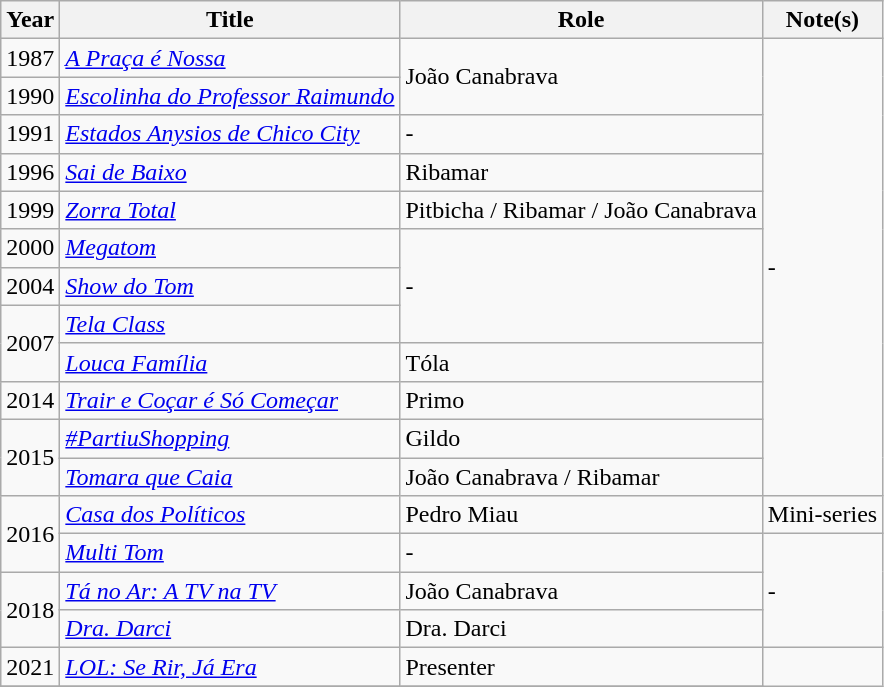<table class="wikitable">
<tr>
<th>Year</th>
<th>Title</th>
<th>Role</th>
<th>Note(s)</th>
</tr>
<tr>
<td>1987</td>
<td><em><a href='#'>A Praça é Nossa</a></em></td>
<td rowspan="2">João Canabrava</td>
<td rowspan="12">-</td>
</tr>
<tr>
<td>1990</td>
<td><em><a href='#'>Escolinha do Professor Raimundo</a></em></td>
</tr>
<tr>
<td>1991</td>
<td><em><a href='#'>Estados Anysios de Chico City</a></em></td>
<td>-</td>
</tr>
<tr>
<td>1996</td>
<td><em><a href='#'>Sai de Baixo</a></em></td>
<td>Ribamar</td>
</tr>
<tr>
<td>1999</td>
<td><em><a href='#'>Zorra Total</a></em></td>
<td>Pitbicha / Ribamar / João Canabrava</td>
</tr>
<tr>
<td>2000</td>
<td><em><a href='#'>Megatom</a></em></td>
<td rowspan="3">-</td>
</tr>
<tr>
<td>2004</td>
<td><em><a href='#'>Show do Tom</a></em></td>
</tr>
<tr>
<td rowspan="2">2007</td>
<td><em><a href='#'>Tela Class</a></em></td>
</tr>
<tr>
<td><em><a href='#'>Louca Família</a></em></td>
<td>Tóla</td>
</tr>
<tr>
<td>2014</td>
<td><em><a href='#'>Trair e Coçar é Só Começar</a></em></td>
<td>Primo</td>
</tr>
<tr>
<td rowspan="2">2015</td>
<td><em><a href='#'>#PartiuShopping</a></em></td>
<td>Gildo</td>
</tr>
<tr>
<td><em><a href='#'>Tomara que Caia</a></em></td>
<td>João Canabrava / Ribamar</td>
</tr>
<tr>
<td rowspan="2">2016</td>
<td><em><a href='#'>Casa dos Políticos</a></em></td>
<td>Pedro Miau</td>
<td>Mini-series</td>
</tr>
<tr>
<td><em><a href='#'>Multi Tom</a></em></td>
<td>-</td>
<td rowspan="3">-</td>
</tr>
<tr>
<td rowspan="2">2018</td>
<td><em><a href='#'>Tá no Ar: A TV na TV</a></em></td>
<td>João Canabrava</td>
</tr>
<tr>
<td><em><a href='#'>Dra. Darci</a></em></td>
<td>Dra. Darci</td>
</tr>
<tr>
<td>2021</td>
<td><em><a href='#'>LOL: Se Rir, Já Era</a></em></td>
<td>Presenter</td>
</tr>
<tr>
</tr>
</table>
